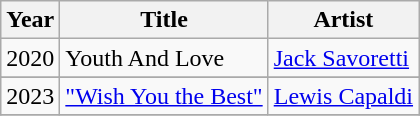<table class="wikitable sortable">
<tr>
<th>Year</th>
<th>Title</th>
<th>Artist</th>
</tr>
<tr>
<td>2020</td>
<td>Youth And Love</td>
<td><a href='#'>Jack Savoretti</a></td>
</tr>
<tr>
</tr>
<tr>
<td>2023</td>
<td><a href='#'>"Wish You the Best"</a></td>
<td><a href='#'>Lewis Capaldi</a></td>
</tr>
<tr>
</tr>
</table>
